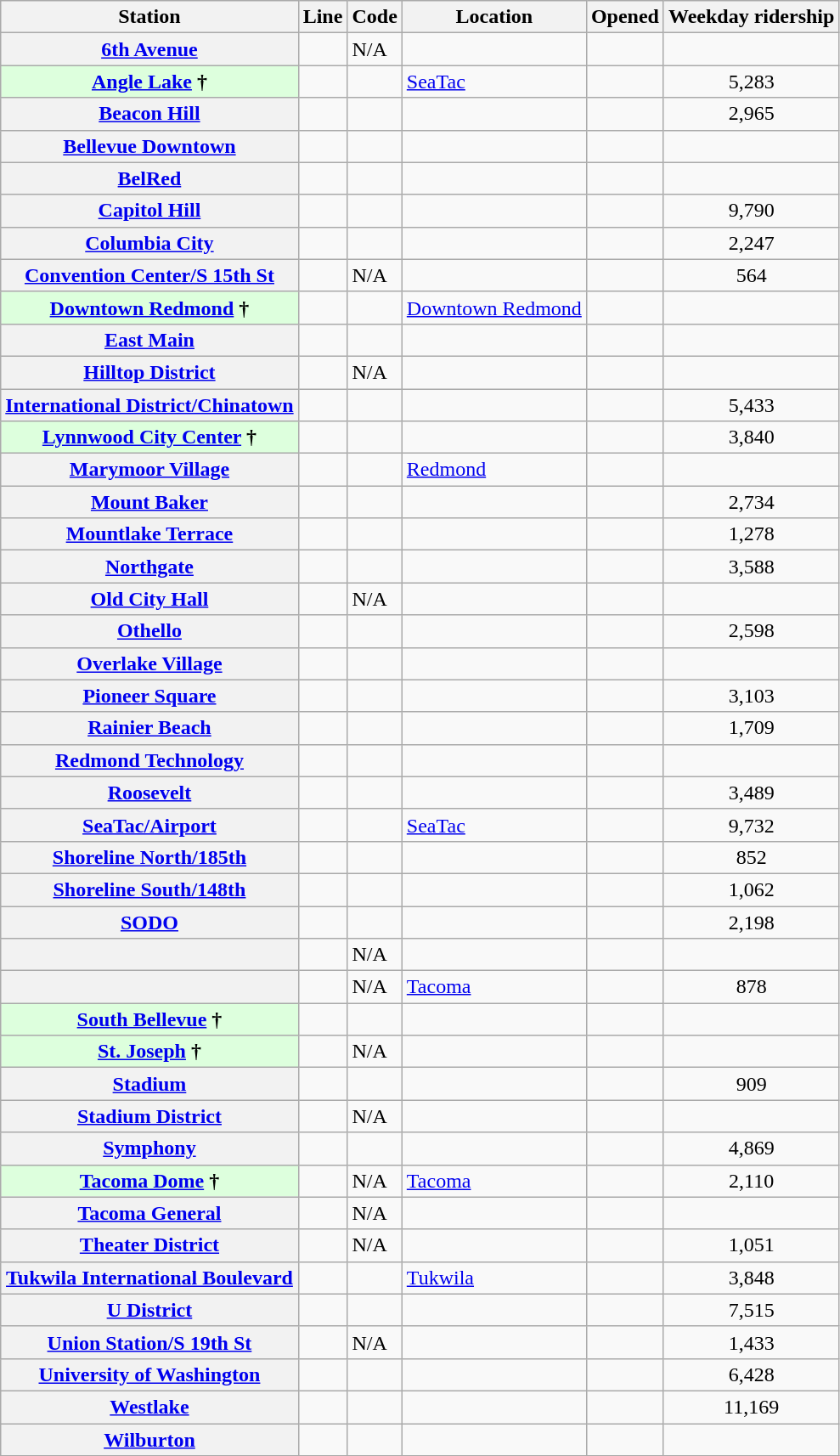<table class="wikitable sortable plainrowheaders">
<tr>
<th scope=col>Station</th>
<th scope=col>Line</th>
<th>Code</th>
<th scope="col">Location</th>
<th scope=col>Opened</th>
<th scope=col data-sort-type="number">Weekday ridership</th>
</tr>
<tr>
<th scope=row><a href='#'>6th Avenue</a></th>
<td></td>
<td>N/A</td>
<td></td>
<td></td>
<td align=center></td>
</tr>
<tr>
<th scope=row style="background-color:#ddffdd"><a href='#'>Angle Lake</a> †</th>
<td></td>
<td></td>
<td><a href='#'>SeaTac</a></td>
<td></td>
<td align=center>5,283</td>
</tr>
<tr>
<th scope=row><a href='#'>Beacon Hill</a></th>
<td></td>
<td></td>
<td></td>
<td></td>
<td align=center>2,965</td>
</tr>
<tr>
<th scope=row><a href='#'>Bellevue Downtown</a></th>
<td></td>
<td></td>
<td></td>
<td></td>
<td align=center></td>
</tr>
<tr>
<th scope=row><a href='#'>BelRed</a></th>
<td></td>
<td></td>
<td></td>
<td></td>
<td align=center></td>
</tr>
<tr>
<th scope=row><a href='#'>Capitol Hill</a></th>
<td></td>
<td></td>
<td></td>
<td></td>
<td align=center>9,790</td>
</tr>
<tr>
<th scope=row><a href='#'>Columbia City</a></th>
<td></td>
<td></td>
<td></td>
<td></td>
<td align=center>2,247</td>
</tr>
<tr>
<th scope=row><a href='#'>Convention Center/S 15th St</a></th>
<td></td>
<td>N/A</td>
<td></td>
<td></td>
<td align=center>564</td>
</tr>
<tr>
<th scope=row style="background-color:#ddffdd"><a href='#'>Downtown Redmond</a> †</th>
<td></td>
<td></td>
<td><a href='#'>Downtown Redmond</a></td>
<td></td>
<td align=center></td>
</tr>
<tr>
<th scope=row><a href='#'>East Main</a></th>
<td></td>
<td></td>
<td></td>
<td></td>
<td align=center></td>
</tr>
<tr>
<th scope=row><a href='#'>Hilltop District</a></th>
<td></td>
<td>N/A</td>
<td></td>
<td></td>
<td align=center></td>
</tr>
<tr>
<th scope=row><a href='#'>International District/Chinatown</a></th>
<td></td>
<td></td>
<td></td>
<td></td>
<td align=center>5,433</td>
</tr>
<tr>
<th scope=row style="background-color:#ddffdd"><a href='#'>Lynnwood City Center</a> †</th>
<td></td>
<td></td>
<td></td>
<td></td>
<td align=center>3,840</td>
</tr>
<tr>
<th scope=row><a href='#'>Marymoor Village</a></th>
<td></td>
<td></td>
<td><a href='#'>Redmond</a></td>
<td></td>
<td align=center></td>
</tr>
<tr>
<th scope=row><a href='#'>Mount Baker</a></th>
<td></td>
<td></td>
<td></td>
<td></td>
<td align=center>2,734</td>
</tr>
<tr>
<th scope=row><a href='#'>Mountlake Terrace</a></th>
<td></td>
<td></td>
<td></td>
<td></td>
<td align=center>1,278</td>
</tr>
<tr>
<th scope=row><a href='#'>Northgate</a></th>
<td></td>
<td></td>
<td></td>
<td></td>
<td align=center>3,588</td>
</tr>
<tr>
<th scope=row><a href='#'>Old City Hall</a></th>
<td></td>
<td>N/A</td>
<td></td>
<td></td>
<td align=center></td>
</tr>
<tr>
<th scope=row><a href='#'>Othello</a></th>
<td></td>
<td></td>
<td></td>
<td></td>
<td align=center>2,598</td>
</tr>
<tr>
<th scope=row><a href='#'>Overlake Village</a></th>
<td></td>
<td></td>
<td></td>
<td></td>
<td align=center></td>
</tr>
<tr>
<th scope=row><a href='#'>Pioneer Square</a></th>
<td></td>
<td></td>
<td></td>
<td></td>
<td align=center>3,103</td>
</tr>
<tr>
<th scope=row><a href='#'>Rainier Beach</a></th>
<td></td>
<td></td>
<td></td>
<td></td>
<td align=center>1,709</td>
</tr>
<tr>
<th scope=row><a href='#'>Redmond Technology</a></th>
<td></td>
<td></td>
<td></td>
<td></td>
<td align=center></td>
</tr>
<tr>
<th scope=row><a href='#'>Roosevelt</a></th>
<td></td>
<td></td>
<td></td>
<td></td>
<td align=center>3,489</td>
</tr>
<tr>
<th scope=row><a href='#'>SeaTac/Airport</a></th>
<td></td>
<td></td>
<td><a href='#'>SeaTac</a></td>
<td></td>
<td align=center>9,732</td>
</tr>
<tr>
<th scope=row><a href='#'>Shoreline North/185th</a></th>
<td></td>
<td></td>
<td></td>
<td></td>
<td align=center>852</td>
</tr>
<tr>
<th scope=row><a href='#'>Shoreline South/148th</a></th>
<td></td>
<td></td>
<td></td>
<td></td>
<td align=center>1,062</td>
</tr>
<tr>
<th scope=row><a href='#'>SODO</a></th>
<td></td>
<td></td>
<td></td>
<td></td>
<td align=center>2,198</td>
</tr>
<tr>
<th scope=row></th>
<td></td>
<td>N/A</td>
<td></td>
<td></td>
<td align=center></td>
</tr>
<tr>
<th scope=row></th>
<td></td>
<td>N/A</td>
<td><a href='#'>Tacoma</a></td>
<td></td>
<td align=center>878</td>
</tr>
<tr>
<th scope=row style="background-color:#ddffdd"><a href='#'>South Bellevue</a> †</th>
<td></td>
<td></td>
<td></td>
<td></td>
<td align=center></td>
</tr>
<tr>
<th scope=row style="background-color:#ddffdd"><a href='#'>St. Joseph</a> †</th>
<td></td>
<td>N/A</td>
<td></td>
<td></td>
<td align=center></td>
</tr>
<tr>
<th scope=row><a href='#'>Stadium</a></th>
<td></td>
<td></td>
<td></td>
<td></td>
<td align=center>909</td>
</tr>
<tr>
<th scope=row><a href='#'>Stadium District</a></th>
<td></td>
<td>N/A</td>
<td></td>
<td></td>
<td align=center></td>
</tr>
<tr>
<th scope=row><a href='#'>Symphony</a></th>
<td></td>
<td></td>
<td></td>
<td></td>
<td align=center>4,869</td>
</tr>
<tr>
<th scope=row style="background-color:#ddffdd"><a href='#'>Tacoma Dome</a> †</th>
<td></td>
<td>N/A</td>
<td><a href='#'>Tacoma</a></td>
<td></td>
<td align=center>2,110</td>
</tr>
<tr>
<th scope=row><a href='#'>Tacoma General</a></th>
<td></td>
<td>N/A</td>
<td></td>
<td></td>
<td align=center></td>
</tr>
<tr>
<th scope=row><a href='#'>Theater District</a></th>
<td></td>
<td>N/A</td>
<td></td>
<td></td>
<td align=center>1,051</td>
</tr>
<tr>
<th scope=row><a href='#'>Tukwila International Boulevard</a></th>
<td></td>
<td></td>
<td><a href='#'>Tukwila</a></td>
<td></td>
<td align=center>3,848</td>
</tr>
<tr>
<th scope=row><a href='#'>U District</a></th>
<td></td>
<td></td>
<td></td>
<td></td>
<td align=center>7,515</td>
</tr>
<tr>
<th scope=row><a href='#'>Union Station/S 19th St</a></th>
<td></td>
<td>N/A</td>
<td></td>
<td></td>
<td align=center>1,433</td>
</tr>
<tr>
<th scope=row><a href='#'>University of Washington</a></th>
<td></td>
<td></td>
<td></td>
<td></td>
<td align=center>6,428</td>
</tr>
<tr>
<th scope=row><a href='#'>Westlake</a></th>
<td></td>
<td></td>
<td></td>
<td></td>
<td align=center>11,169</td>
</tr>
<tr>
<th scope=row><a href='#'>Wilburton</a></th>
<td></td>
<td></td>
<td></td>
<td></td>
<td align=center></td>
</tr>
<tr>
</tr>
</table>
